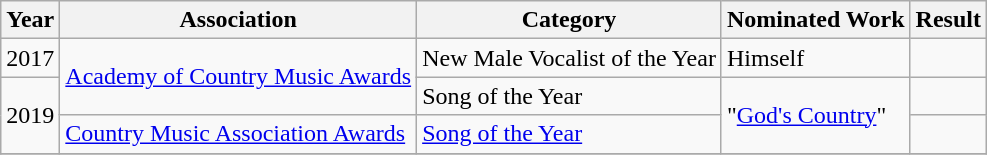<table class="wikitable">
<tr>
<th>Year</th>
<th>Association</th>
<th>Category</th>
<th>Nominated Work</th>
<th>Result</th>
</tr>
<tr>
<td>2017</td>
<td rowspan=2><a href='#'>Academy of Country Music Awards</a></td>
<td>New Male Vocalist of the Year</td>
<td>Himself</td>
<td></td>
</tr>
<tr>
<td rowspan=2>2019</td>
<td>Song of the Year</td>
<td rowspan=2>"<a href='#'>God's Country</a>"</td>
<td></td>
</tr>
<tr>
<td><a href='#'>Country Music Association Awards</a></td>
<td><a href='#'>Song of the Year</a></td>
<td></td>
</tr>
<tr>
</tr>
</table>
